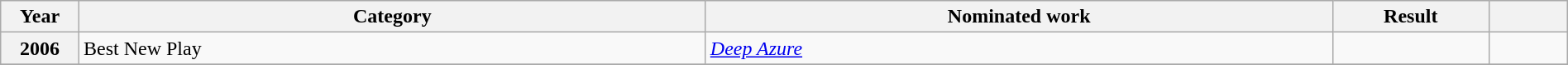<table class="wikitable plainrowheaders" style="width:100%;">
<tr>
<th scope="col" style="width:5%;">Year</th>
<th scope="col" style="width:40%;">Category</th>
<th scope="col" style="width:40%;">Nominated work</th>
<th scope="col" style="width:10%;">Result</th>
<th scope="col" style="width:5%;"></th>
</tr>
<tr>
<th scope="row" style="text-align:center;">2006</th>
<td>Best New Play</td>
<td><em><a href='#'>Deep Azure</a></em></td>
<td></td>
<td style="text-align:center;"></td>
</tr>
<tr>
</tr>
</table>
